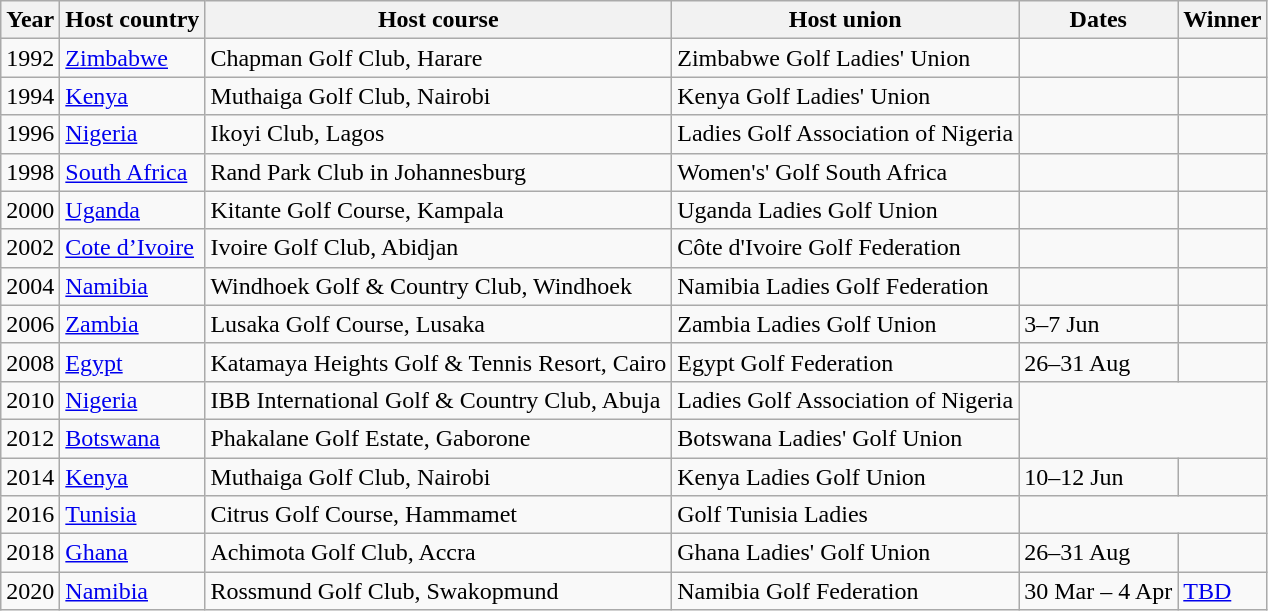<table class="sortable wikitable">
<tr>
<th>Year</th>
<th>Host country</th>
<th>Host course</th>
<th>Host union</th>
<th>Dates</th>
<th>Winner</th>
</tr>
<tr>
<td align=center>1992</td>
<td><a href='#'>Zimbabwe</a></td>
<td>Chapman Golf Club, Harare</td>
<td>Zimbabwe Golf Ladies' Union</td>
<td></td>
<td></td>
</tr>
<tr>
<td align=center>1994</td>
<td><a href='#'>Kenya</a></td>
<td>Muthaiga Golf Club, Nairobi</td>
<td>Kenya Golf Ladies' Union</td>
<td></td>
<td></td>
</tr>
<tr>
<td align=center>1996</td>
<td><a href='#'>Nigeria</a></td>
<td>Ikoyi Club, Lagos</td>
<td>Ladies Golf Association of Nigeria</td>
<td></td>
<td></td>
</tr>
<tr>
<td align=center>1998</td>
<td><a href='#'>South Africa</a></td>
<td>Rand Park Club in Johannesburg</td>
<td>Women's' Golf South Africa</td>
<td></td>
<td></td>
</tr>
<tr>
<td align=center>2000</td>
<td><a href='#'>Uganda</a></td>
<td>Kitante Golf Course, Kampala</td>
<td>Uganda Ladies Golf Union</td>
<td></td>
<td></td>
</tr>
<tr>
<td align=center>2002</td>
<td><a href='#'>Cote d’Ivoire</a></td>
<td>Ivoire Golf Club, Abidjan</td>
<td>Côte d'Ivoire Golf Federation</td>
<td></td>
<td></td>
</tr>
<tr>
<td align=center>2004</td>
<td><a href='#'>Namibia</a></td>
<td>Windhoek Golf & Country Club, Windhoek</td>
<td>Namibia Ladies Golf Federation</td>
<td></td>
<td></td>
</tr>
<tr>
<td align=center>2006</td>
<td><a href='#'>Zambia</a></td>
<td>Lusaka Golf Course, Lusaka</td>
<td>Zambia Ladies Golf Union</td>
<td>3–7 Jun</td>
<td></td>
</tr>
<tr>
<td align=center>2008</td>
<td><a href='#'>Egypt</a></td>
<td>Katamaya Heights Golf & Tennis Resort, Cairo</td>
<td>Egypt Golf Federation</td>
<td>26–31 Aug</td>
<td></td>
</tr>
<tr>
<td align=center>2010</td>
<td><a href='#'>Nigeria</a></td>
<td>IBB International Golf & Country Club, Abuja</td>
<td>Ladies Golf Association of Nigeria</td>
</tr>
<tr>
<td align=center>2012</td>
<td><a href='#'>Botswana</a></td>
<td>Phakalane Golf Estate, Gaborone</td>
<td>Botswana Ladies' Golf Union</td>
</tr>
<tr>
<td align=center>2014</td>
<td><a href='#'>Kenya</a></td>
<td>Muthaiga Golf Club, Nairobi</td>
<td>Kenya Ladies Golf Union</td>
<td>10–12 Jun</td>
<td></td>
</tr>
<tr>
<td align=center>2016</td>
<td><a href='#'>Tunisia</a></td>
<td>Citrus Golf Course, Hammamet</td>
<td>Golf Tunisia Ladies</td>
</tr>
<tr>
<td align=center>2018</td>
<td><a href='#'>Ghana</a></td>
<td>Achimota Golf Club, Accra</td>
<td>Ghana Ladies' Golf Union</td>
<td>26–31 Aug</td>
<td></td>
</tr>
<tr>
<td align=center>2020</td>
<td><a href='#'>Namibia</a></td>
<td>Rossmund Golf Club, Swakopmund</td>
<td>Namibia Golf Federation</td>
<td>30 Mar – 4 Apr</td>
<td><a href='#'>TBD</a></td>
</tr>
</table>
